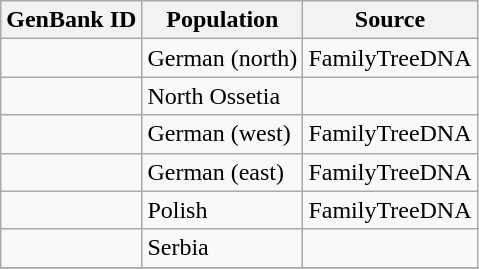<table class="wikitable sortable">
<tr>
<th scope="col">GenBank ID</th>
<th scope="col">Population</th>
<th scope="col">Source</th>
</tr>
<tr>
<td></td>
<td>German (north)</td>
<td>FamilyTreeDNA</td>
</tr>
<tr>
<td></td>
<td>North Ossetia</td>
<td></td>
</tr>
<tr>
<td></td>
<td>German (west)</td>
<td>FamilyTreeDNA</td>
</tr>
<tr>
<td></td>
<td>German (east)</td>
<td>FamilyTreeDNA</td>
</tr>
<tr>
<td></td>
<td>Polish</td>
<td>FamilyTreeDNA</td>
</tr>
<tr>
<td></td>
<td>Serbia</td>
<td></td>
</tr>
<tr>
</tr>
</table>
